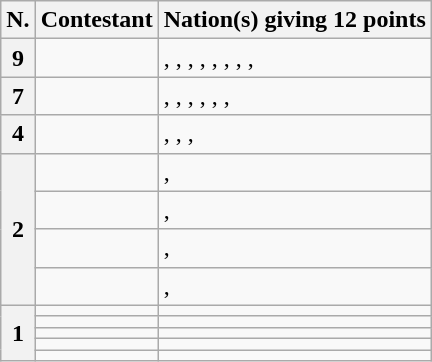<table class="wikitable plainrowheaders">
<tr>
<th scope="col">N.</th>
<th scope="col">Contestant</th>
<th scope="col">Nation(s) giving 12 points</th>
</tr>
<tr>
<th scope="row">9</th>
<td></td>
<td>, , , , , , , , </td>
</tr>
<tr>
<th scope="row">7</th>
<td></td>
<td>, , , , , , </td>
</tr>
<tr>
<th scope="row">4</th>
<td></td>
<td>, , , </td>
</tr>
<tr>
<th scope="row" rowspan="4">2</th>
<td></td>
<td>, </td>
</tr>
<tr>
<td></td>
<td>, </td>
</tr>
<tr>
<td></td>
<td>, </td>
</tr>
<tr>
<td></td>
<td>, </td>
</tr>
<tr>
<th scope="row" rowspan="5">1</th>
<td></td>
<td></td>
</tr>
<tr>
<td></td>
<td></td>
</tr>
<tr>
<td></td>
<td></td>
</tr>
<tr>
<td></td>
<td></td>
</tr>
<tr>
<td></td>
<td></td>
</tr>
</table>
